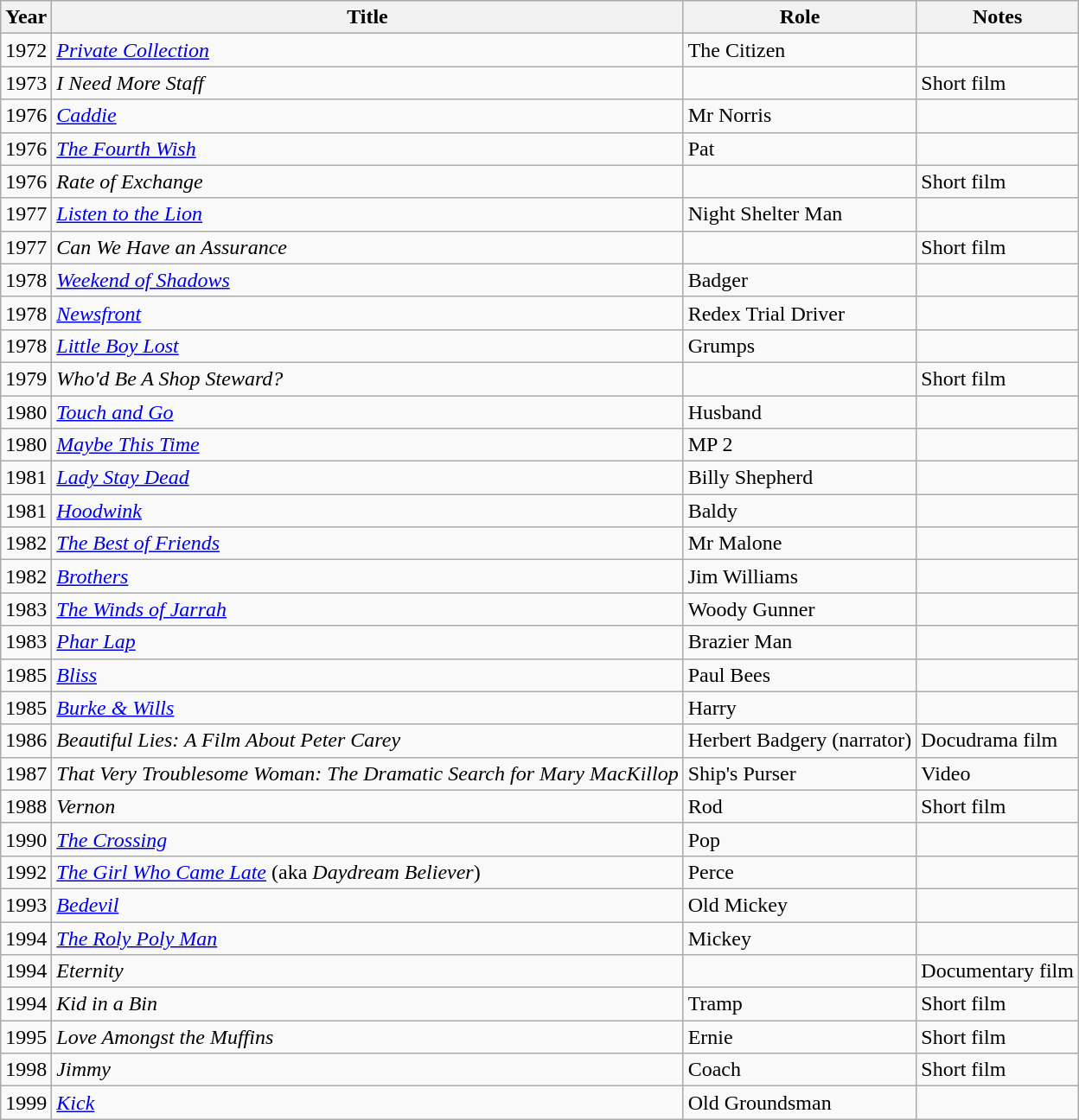<table class="wikitable">
<tr>
<th>Year</th>
<th>Title</th>
<th>Role</th>
<th>Notes</th>
</tr>
<tr>
<td>1972</td>
<td><em><a href='#'>Private Collection</a></em></td>
<td>The Citizen</td>
<td></td>
</tr>
<tr>
<td>1973</td>
<td><em>I Need More Staff</em></td>
<td></td>
<td>Short film</td>
</tr>
<tr>
<td>1976</td>
<td><em><a href='#'>Caddie</a></em></td>
<td>Mr Norris</td>
<td></td>
</tr>
<tr>
<td>1976</td>
<td><em><a href='#'>The Fourth Wish</a></em></td>
<td>Pat</td>
<td></td>
</tr>
<tr>
<td>1976</td>
<td><em>Rate of Exchange</em></td>
<td></td>
<td>Short film</td>
</tr>
<tr>
<td>1977</td>
<td><em><a href='#'>Listen to the Lion</a></em></td>
<td>Night Shelter Man</td>
<td></td>
</tr>
<tr>
<td>1977</td>
<td><em>Can We Have an Assurance</em></td>
<td></td>
<td>Short film</td>
</tr>
<tr>
<td>1978</td>
<td><em><a href='#'>Weekend of Shadows</a></em></td>
<td>Badger</td>
<td></td>
</tr>
<tr>
<td>1978</td>
<td><em><a href='#'>Newsfront</a></em></td>
<td>Redex Trial Driver</td>
<td></td>
</tr>
<tr>
<td>1978</td>
<td><em><a href='#'>Little Boy Lost</a></em></td>
<td>Grumps</td>
<td></td>
</tr>
<tr>
<td>1979</td>
<td><em>Who'd Be A Shop Steward?</em></td>
<td></td>
<td>Short film</td>
</tr>
<tr>
<td>1980</td>
<td><em><a href='#'>Touch and Go</a></em></td>
<td>Husband</td>
<td></td>
</tr>
<tr>
<td>1980</td>
<td><em><a href='#'>Maybe This Time</a></em></td>
<td>MP 2</td>
<td></td>
</tr>
<tr>
<td>1981</td>
<td><em><a href='#'>Lady Stay Dead</a></em></td>
<td>Billy Shepherd</td>
<td></td>
</tr>
<tr>
<td>1981</td>
<td><em><a href='#'>Hoodwink</a></em></td>
<td>Baldy</td>
<td></td>
</tr>
<tr>
<td>1982</td>
<td><em><a href='#'>The Best of Friends</a></em></td>
<td>Mr Malone</td>
<td></td>
</tr>
<tr>
<td>1982</td>
<td><em><a href='#'>Brothers</a></em></td>
<td>Jim Williams</td>
<td></td>
</tr>
<tr>
<td>1983</td>
<td><em><a href='#'>The Winds of Jarrah</a></em></td>
<td>Woody Gunner</td>
<td></td>
</tr>
<tr>
<td>1983</td>
<td><em><a href='#'>Phar Lap</a></em></td>
<td>Brazier Man</td>
<td></td>
</tr>
<tr>
<td>1985</td>
<td><em><a href='#'>Bliss</a></em></td>
<td>Paul Bees</td>
<td></td>
</tr>
<tr>
<td>1985</td>
<td><em><a href='#'>Burke & Wills</a></em></td>
<td>Harry</td>
<td></td>
</tr>
<tr>
<td>1986</td>
<td><em>Beautiful Lies: A Film About Peter Carey</em></td>
<td>Herbert Badgery (narrator)</td>
<td>Docudrama film</td>
</tr>
<tr>
<td>1987</td>
<td><em>That Very Troublesome Woman: The Dramatic Search for Mary MacKillop</em></td>
<td>Ship's Purser</td>
<td>Video</td>
</tr>
<tr>
<td>1988</td>
<td><em>Vernon</em></td>
<td>Rod</td>
<td>Short film</td>
</tr>
<tr>
<td>1990</td>
<td><em><a href='#'>The Crossing</a></em></td>
<td>Pop</td>
<td></td>
</tr>
<tr>
<td>1992</td>
<td><em><a href='#'>The Girl Who Came Late</a></em> (aka <em>Daydream Believer</em>)</td>
<td>Perce</td>
<td></td>
</tr>
<tr>
<td>1993</td>
<td><em><a href='#'>Bedevil</a></em></td>
<td>Old Mickey</td>
<td></td>
</tr>
<tr>
<td>1994</td>
<td><em><a href='#'>The Roly Poly Man</a></em></td>
<td>Mickey</td>
<td></td>
</tr>
<tr>
<td>1994</td>
<td><em>Eternity</em></td>
<td></td>
<td>Documentary film</td>
</tr>
<tr>
<td>1994</td>
<td><em>Kid in a Bin</em></td>
<td>Tramp</td>
<td>Short film</td>
</tr>
<tr>
<td>1995</td>
<td><em>Love Amongst the Muffins</em></td>
<td>Ernie</td>
<td>Short film</td>
</tr>
<tr>
<td>1998</td>
<td><em>Jimmy</em></td>
<td>Coach</td>
<td>Short film</td>
</tr>
<tr>
<td>1999</td>
<td><em><a href='#'>Kick</a></em></td>
<td>Old Groundsman</td>
<td></td>
</tr>
</table>
